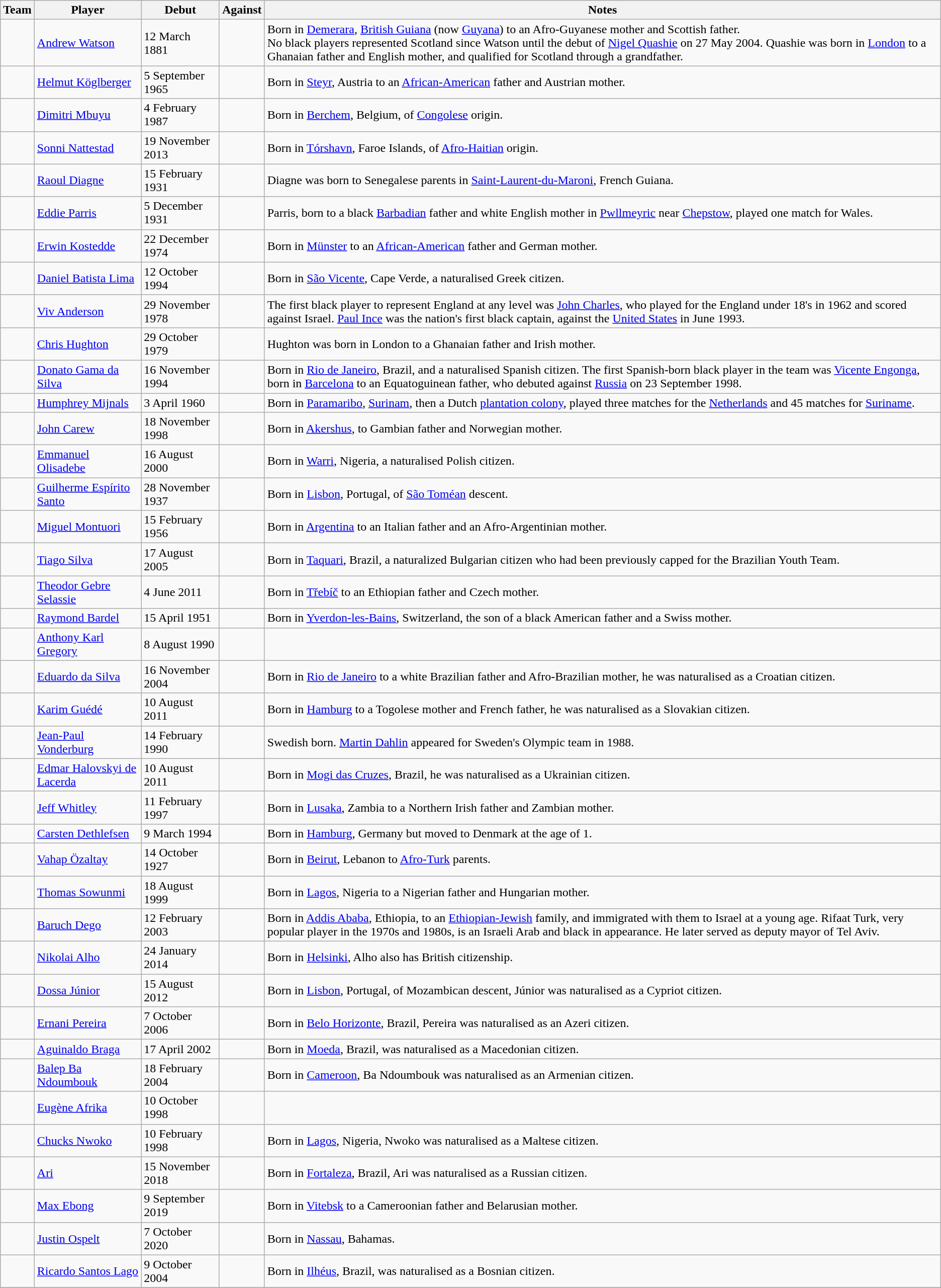<table class="wikitable sortable plainrowheaders">
<tr>
<th scope="col">Team</th>
<th scope="col">Player</th>
<th scope="col">Debut</th>
<th scope="col">Against</th>
<th scope="col">Notes</th>
</tr>
<tr>
<td></td>
<td><a href='#'>Andrew Watson</a></td>
<td>12 March 1881</td>
<td></td>
<td>Born in <a href='#'>Demerara</a>, <a href='#'>British Guiana</a> (now <a href='#'>Guyana</a>) to an Afro-Guyanese mother and Scottish father.<br>No black players represented Scotland since Watson until the debut of <a href='#'>Nigel Quashie</a> on 27 May 2004. Quashie was born in <a href='#'>London</a> to a Ghanaian father and English mother, and qualified for Scotland through a grandfather.</td>
</tr>
<tr>
<td></td>
<td><a href='#'>Helmut Köglberger</a></td>
<td>5 September 1965</td>
<td></td>
<td>Born in <a href='#'>Steyr</a>, Austria to an <a href='#'>African-American</a> father and Austrian mother.</td>
</tr>
<tr>
<td></td>
<td><a href='#'>Dimitri Mbuyu</a></td>
<td>4 February 1987</td>
<td></td>
<td>Born in <a href='#'>Berchem</a>, Belgium, of <a href='#'>Congolese</a> origin.</td>
</tr>
<tr>
<td></td>
<td><a href='#'>Sonni Nattestad</a></td>
<td>19 November 2013</td>
<td></td>
<td>Born in <a href='#'>Tórshavn</a>, Faroe Islands, of <a href='#'>Afro-Haitian</a> origin.</td>
</tr>
<tr>
<td></td>
<td><a href='#'>Raoul Diagne</a></td>
<td>15 February 1931</td>
<td></td>
<td>Diagne was born to Senegalese parents in <a href='#'>Saint-Laurent-du-Maroni</a>, French Guiana.</td>
</tr>
<tr>
<td></td>
<td><a href='#'>Eddie Parris</a></td>
<td>5 December 1931</td>
<td></td>
<td>Parris, born to a black <a href='#'>Barbadian</a> father and white English mother in <a href='#'>Pwllmeyric</a> near <a href='#'>Chepstow</a>, played one match for Wales.</td>
</tr>
<tr>
<td></td>
<td><a href='#'>Erwin Kostedde</a></td>
<td>22 December 1974</td>
<td></td>
<td>Born in <a href='#'>Münster</a> to an <a href='#'>African-American</a> father and German mother.</td>
</tr>
<tr>
<td></td>
<td><a href='#'>Daniel Batista Lima</a></td>
<td>12 October 1994</td>
<td></td>
<td>Born in <a href='#'>São Vicente</a>, Cape Verde, a naturalised Greek citizen.</td>
</tr>
<tr>
<td></td>
<td><a href='#'>Viv Anderson</a></td>
<td>29 November 1978</td>
<td></td>
<td>The first black player to represent England at any level was <a href='#'>John Charles</a>, who played for the England under 18's in 1962 and scored against Israel. <a href='#'>Paul Ince</a> was the nation's first black captain, against the <a href='#'>United States</a> in June 1993.</td>
</tr>
<tr>
<td></td>
<td><a href='#'>Chris Hughton</a></td>
<td>29 October 1979</td>
<td></td>
<td>Hughton was born in London to a Ghanaian father and Irish mother.</td>
</tr>
<tr>
<td></td>
<td><a href='#'>Donato Gama da Silva</a></td>
<td>16 November 1994</td>
<td></td>
<td>Born in <a href='#'>Rio de Janeiro</a>, Brazil, and a naturalised Spanish citizen. The first Spanish-born black player in the team was <a href='#'>Vicente Engonga</a>, born in <a href='#'>Barcelona</a> to an Equatoguinean father, who debuted against <a href='#'>Russia</a> on 23 September 1998.</td>
</tr>
<tr>
<td></td>
<td><a href='#'>Humphrey Mijnals</a></td>
<td>3 April 1960</td>
<td></td>
<td>Born in <a href='#'>Paramaribo</a>, <a href='#'>Surinam</a>, then a Dutch <a href='#'>plantation colony</a>, played three matches for the <a href='#'>Netherlands</a> and 45 matches for <a href='#'>Suriname</a>.</td>
</tr>
<tr>
<td></td>
<td><a href='#'>John Carew</a></td>
<td>18 November 1998</td>
<td></td>
<td>Born in <a href='#'>Akershus</a>, to Gambian father and Norwegian mother.</td>
</tr>
<tr>
<td></td>
<td><a href='#'>Emmanuel Olisadebe</a></td>
<td>16 August 2000</td>
<td></td>
<td>Born in <a href='#'>Warri</a>, Nigeria, a naturalised Polish citizen.</td>
</tr>
<tr>
<td></td>
<td><a href='#'>Guilherme Espírito Santo</a></td>
<td>28 November 1937</td>
<td></td>
<td>Born in <a href='#'>Lisbon</a>, Portugal, of <a href='#'>São Toméan</a> descent.</td>
</tr>
<tr>
<td></td>
<td><a href='#'>Miguel Montuori</a></td>
<td>15 February 1956</td>
<td></td>
<td>Born in <a href='#'>Argentina</a> to an Italian father and an Afro-Argentinian mother.</td>
</tr>
<tr>
<td></td>
<td><a href='#'>Tiago Silva</a></td>
<td>17 August 2005</td>
<td></td>
<td>Born in <a href='#'>Taquari</a>, Brazil, a naturalized Bulgarian citizen who had been previously capped for the Brazilian Youth Team.</td>
</tr>
<tr>
<td></td>
<td><a href='#'>Theodor Gebre Selassie</a></td>
<td>4 June 2011</td>
<td></td>
<td>Born in <a href='#'>Třebíč</a> to an Ethiopian father and Czech mother.</td>
</tr>
<tr>
<td></td>
<td><a href='#'>Raymond Bardel</a></td>
<td>15 April 1951</td>
<td></td>
<td>Born in <a href='#'>Yverdon-les-Bains</a>, Switzerland, the son of a black American father and a Swiss mother.</td>
</tr>
<tr>
<td></td>
<td><a href='#'>Anthony Karl Gregory</a></td>
<td>8 August 1990</td>
<td></td>
<td></td>
</tr>
<tr>
<td></td>
<td><a href='#'>Eduardo da Silva</a></td>
<td>16 November 2004</td>
<td></td>
<td>Born in <a href='#'>Rio de Janeiro</a> to a white Brazilian father and Afro-Brazilian mother, he was naturalised as a Croatian citizen.</td>
</tr>
<tr>
<td></td>
<td><a href='#'>Karim Guédé</a></td>
<td>10 August 2011</td>
<td></td>
<td>Born in <a href='#'>Hamburg</a> to a Togolese mother and French father, he was naturalised as a Slovakian citizen.</td>
</tr>
<tr>
<td></td>
<td><a href='#'>Jean-Paul Vonderburg</a></td>
<td>14 February 1990</td>
<td></td>
<td>Swedish born. <a href='#'>Martin Dahlin</a> appeared for Sweden's Olympic team in 1988.</td>
</tr>
<tr>
<td></td>
<td><a href='#'>Edmar Halovskyi de Lacerda</a></td>
<td>10 August 2011</td>
<td></td>
<td>Born in <a href='#'>Mogi das Cruzes</a>, Brazil, he was naturalised as a Ukrainian citizen.</td>
</tr>
<tr>
<td></td>
<td><a href='#'>Jeff Whitley</a></td>
<td>11 February 1997</td>
<td></td>
<td>Born in <a href='#'>Lusaka</a>, Zambia to a Northern Irish father and Zambian mother.</td>
</tr>
<tr>
<td></td>
<td><a href='#'>Carsten Dethlefsen</a></td>
<td>9 March 1994</td>
<td></td>
<td>Born in <a href='#'>Hamburg</a>, Germany but moved to Denmark at the age of 1.</td>
</tr>
<tr>
<td></td>
<td><a href='#'>Vahap Özaltay</a></td>
<td>14 October 1927</td>
<td></td>
<td>Born in <a href='#'>Beirut</a>, Lebanon to <a href='#'>Afro-Turk</a> parents.</td>
</tr>
<tr>
<td></td>
<td><a href='#'>Thomas Sowunmi</a></td>
<td>18 August 1999</td>
<td></td>
<td>Born in <a href='#'>Lagos</a>, Nigeria to a Nigerian father and Hungarian mother.</td>
</tr>
<tr>
<td></td>
<td><a href='#'>Baruch Dego</a></td>
<td>12 February 2003</td>
<td></td>
<td>Born in <a href='#'>Addis Ababa</a>, Ethiopia, to an <a href='#'>Ethiopian-Jewish</a> family, and immigrated with them to Israel at a young age. Rifaat Turk, very popular player in the 1970s and 1980s, is an Israeli Arab and black in appearance. He later served as deputy mayor of Tel Aviv.</td>
</tr>
<tr>
<td></td>
<td><a href='#'>Nikolai Alho</a></td>
<td>24 January 2014</td>
<td></td>
<td>Born in <a href='#'>Helsinki</a>, Alho also has British citizenship.</td>
</tr>
<tr>
<td></td>
<td><a href='#'>Dossa Júnior</a></td>
<td>15 August 2012</td>
<td></td>
<td>Born in <a href='#'>Lisbon</a>, Portugal, of Mozambican descent, Júnior was naturalised as a Cypriot citizen.</td>
</tr>
<tr>
<td></td>
<td><a href='#'>Ernani Pereira</a></td>
<td>7 October 2006</td>
<td></td>
<td>Born in <a href='#'>Belo Horizonte</a>, Brazil, Pereira was naturalised as an Azeri citizen.</td>
</tr>
<tr>
<td></td>
<td><a href='#'>Aguinaldo Braga</a></td>
<td>17 April 2002</td>
<td></td>
<td>Born in <a href='#'>Moeda</a>, Brazil, was naturalised as a Macedonian citizen.</td>
</tr>
<tr>
<td></td>
<td><a href='#'>Balep Ba Ndoumbouk</a></td>
<td>18 February 2004</td>
<td></td>
<td>Born in <a href='#'>Cameroon</a>, Ba Ndoumbouk was naturalised as an Armenian citizen.</td>
</tr>
<tr>
<td></td>
<td><a href='#'>Eugène Afrika</a></td>
<td>10 October 1998</td>
<td></td>
<td></td>
</tr>
<tr>
<td></td>
<td><a href='#'>Chucks Nwoko</a></td>
<td>10 February 1998</td>
<td></td>
<td>Born in <a href='#'>Lagos</a>, Nigeria, Nwoko was naturalised as a Maltese citizen.</td>
</tr>
<tr>
<td></td>
<td><a href='#'>Ari</a></td>
<td>15 November 2018</td>
<td></td>
<td>Born in <a href='#'>Fortaleza</a>, Brazil, Ari was naturalised as a Russian citizen.</td>
</tr>
<tr>
<td></td>
<td><a href='#'>Max Ebong</a></td>
<td>9 September 2019</td>
<td></td>
<td>Born in <a href='#'>Vitebsk</a> to a Cameroonian father and Belarusian mother.</td>
</tr>
<tr>
<td></td>
<td><a href='#'>Justin Ospelt</a></td>
<td>7 October 2020</td>
<td></td>
<td>Born in <a href='#'>Nassau</a>, Bahamas.</td>
</tr>
<tr>
<td></td>
<td><a href='#'>Ricardo Santos Lago</a></td>
<td>9 October 2004</td>
<td></td>
<td>Born in <a href='#'>Ilhéus</a>, Brazil, was naturalised as a Bosnian citizen.</td>
</tr>
<tr>
</tr>
</table>
